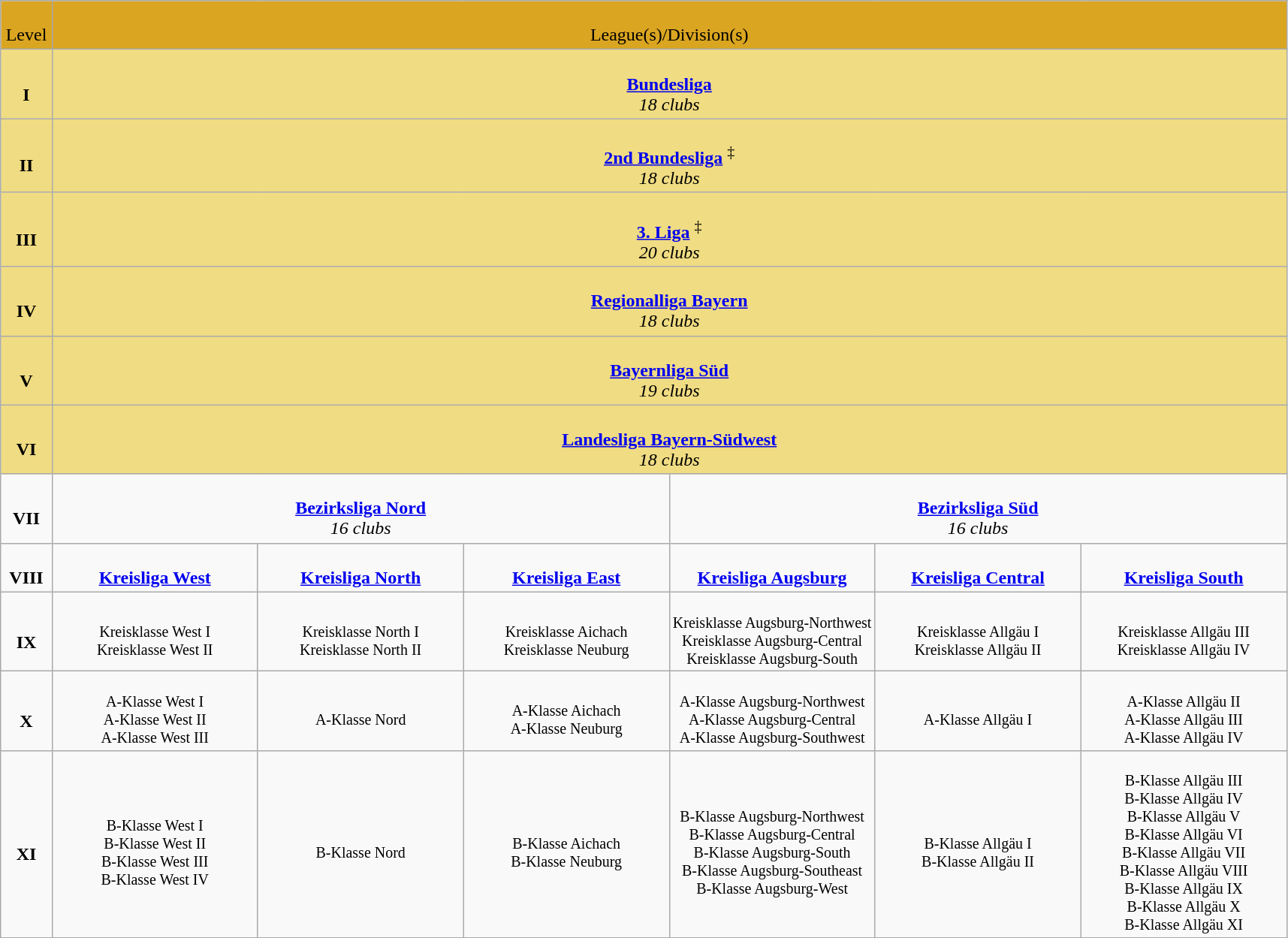<table class="wikitable" style="text-align: center;">
<tr>
<td colspan="1" width="4%" bgcolor="#DAA520"><br>Level</td>
<td colspan="28" width="96%" bgcolor="#DAA520"><br>League(s)/Division(s)</td>
</tr>
<tr>
<td colspan="1" width="4%"  bgcolor="#F0DC82"><br><strong>I</strong></td>
<td colspan="28" width="96%" bgcolor="#F0DC82"><br><strong><a href='#'>Bundesliga</a></strong><br>
<em>18 clubs</em></td>
</tr>
<tr>
<td colspan="1" width="4%"  bgcolor="#F0DC82"><br><strong>II</strong></td>
<td colspan="28" width="96%" bgcolor="#F0DC82"><br><strong><a href='#'>2nd Bundesliga</a></strong> <sup>‡</sup><br>
<em>18 clubs</em></td>
</tr>
<tr>
<td colspan="1" width="4%"  bgcolor="#F0DC82"><br><strong>III</strong></td>
<td colspan="28" width="96%" bgcolor="#F0DC82"><br><strong><a href='#'>3. Liga</a></strong> <sup>‡</sup><br>
<em>20 clubs</em></td>
</tr>
<tr>
<td colspan="1" width="4%"  bgcolor="#F0DC82"><br><strong>IV</strong></td>
<td colspan="28" width="96%" bgcolor="#F0DC82"><br><strong><a href='#'>Regionalliga Bayern</a></strong><br>
<em>18 clubs</em></td>
</tr>
<tr>
<td colspan="1" width="4%"  bgcolor="#F0DC82"><br><strong>V</strong></td>
<td colspan="28" width="96%" bgcolor="#F0DC82"><br><strong><a href='#'>Bayernliga Süd</a></strong><br>
<em>19 clubs</em></td>
</tr>
<tr>
<td colspan="1" width="4%" bgcolor="#F0DC82"><br><strong>VI</strong></td>
<td colspan="28" width="96%" bgcolor="#F0DC82"><br><strong><a href='#'>Landesliga Bayern-Südwest</a></strong><br>
<em>18 clubs</em></td>
</tr>
<tr>
<td colspan="1" width="4%"><br><strong>VII</strong></td>
<td colspan="3" width="48%"><br><strong><a href='#'>Bezirksliga Nord</a></strong><br>
<em>16 clubs</em></td>
<td colspan="3" width="48%"><br><strong><a href='#'>Bezirksliga Süd</a></strong><br>
<em>16 clubs</em></td>
</tr>
<tr>
<td colspan="1" width="4%"><br><strong>VIII</strong></td>
<td colspan="1" width="16%"><br><strong><a href='#'>Kreisliga West</a></strong><br></td>
<td colspan="1" width="16%"><br><strong><a href='#'>Kreisliga North</a></strong><br></td>
<td colspan="1" width="16%"><br><strong><a href='#'>Kreisliga East</a></strong><br></td>
<td colspan="1" width="16%"><br><strong><a href='#'>Kreisliga Augsburg</a></strong><br></td>
<td colspan="1" width="16%"><br><strong><a href='#'>Kreisliga Central</a></strong><br></td>
<td colspan="1" width="16%"><br><strong><a href='#'>Kreisliga South</a></strong><br></td>
</tr>
<tr>
<td colspan="1" width="4%"><br><strong>IX</strong></td>
<td colspan="1" width="16%" style="font-size: smaller;"><br>Kreisklasse West I<br>
Kreisklasse West II<br></td>
<td colspan="1" width="16%" style="font-size: smaller;"><br>Kreisklasse North I<br>
Kreisklasse North II<br></td>
<td colspan="1" width="16%" style="font-size: smaller;"><br>Kreisklasse Aichach<br>
Kreisklasse Neuburg<br></td>
<td colspan="1" width="16%" style="font-size: smaller;"><br>Kreisklasse Augsburg-Northwest<br>
Kreisklasse Augsburg-Central<br>
Kreisklasse Augsburg-South<br></td>
<td colspan="1" width="16%" style="font-size: smaller;"><br>Kreisklasse Allgäu I<br>
Kreisklasse Allgäu II<br></td>
<td colspan="1" width="16%" style="font-size: smaller;"><br>Kreisklasse Allgäu III<br>
Kreisklasse Allgäu IV<br></td>
</tr>
<tr>
<td colspan="1" width="4%"><br><strong>X</strong></td>
<td colspan="1" width="16%" style="font-size: smaller;"><br>A-Klasse West I<br>
A-Klasse West II<br>
A-Klasse West III<br></td>
<td colspan="1" width="16%" style="font-size: smaller;"><br>A-Klasse Nord<br></td>
<td colspan="1" width="16%" style="font-size: smaller;"><br>A-Klasse Aichach<br>
A-Klasse Neuburg<br></td>
<td colspan="1" width="16%" style="font-size: smaller;"><br>A-Klasse Augsburg-Northwest<br>
A-Klasse Augsburg-Central<br>
A-Klasse Augsburg-Southwest<br></td>
<td colspan="1" width="16%" style="font-size: smaller;"><br>A-Klasse Allgäu I<br></td>
<td colspan="1" width="16%" style="font-size: smaller;"><br>A-Klasse Allgäu II<br>
A-Klasse Allgäu III<br>
A-Klasse Allgäu IV<br></td>
</tr>
<tr>
<td colspan="1" width="4%"><br><strong>XI</strong></td>
<td colspan="1" width="16%" style="font-size: smaller;"><br>B-Klasse West I<br>
B-Klasse West II<br>
B-Klasse West III<br>
B-Klasse West IV<br></td>
<td colspan="1" width="16%" style="font-size: smaller;"><br>B-Klasse Nord<br></td>
<td colspan="1" width="16%" style="font-size: smaller;"><br>B-Klasse Aichach<br>
B-Klasse Neuburg<br></td>
<td colspan="1" width="16%" style="font-size: smaller;"><br>B-Klasse Augsburg-Northwest<br>
B-Klasse Augsburg-Central<br>
B-Klasse Augsburg-South<br>
B-Klasse Augsburg-Southeast<br>
B-Klasse Augsburg-West<br></td>
<td colspan="1" width="16%" style="font-size: smaller;"><br>B-Klasse Allgäu I<br>
B-Klasse Allgäu II<br></td>
<td colspan="1" width="16%" style="font-size: smaller;"><br>B-Klasse Allgäu III<br>
B-Klasse Allgäu IV<br>
B-Klasse Allgäu V<br>
B-Klasse Allgäu VI<br>
B-Klasse Allgäu VII<br>
B-Klasse Allgäu VIII<br>
B-Klasse Allgäu IX<br>
B-Klasse Allgäu X<br>
B-Klasse Allgäu XI</td>
</tr>
</table>
